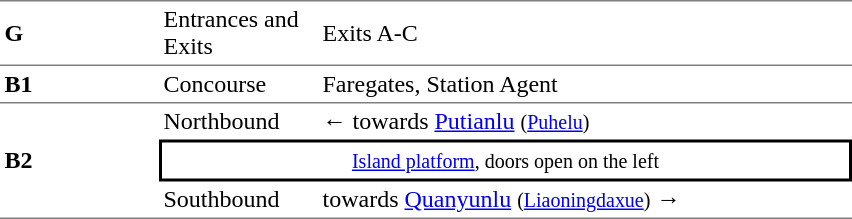<table cellspacing=0 cellpadding=3>
<tr>
<td style="border-top:solid 1px gray;border-bottom:solid 1px gray;" width=100><strong>G</strong></td>
<td style="border-top:solid 1px gray;border-bottom:solid 1px gray;" width=100>Entrances and Exits</td>
<td style="border-top:solid 1px gray;border-bottom:solid 1px gray;" width=350>Exits A-C</td>
</tr>
<tr>
<td style="border-bottom:solid 1px gray;"><strong>B1</strong></td>
<td style="border-bottom:solid 1px gray;">Concourse</td>
<td style="border-bottom:solid 1px gray;">Faregates, Station Agent</td>
</tr>
<tr>
<td style="border-bottom:solid 1px gray;" rowspan=3><strong>B2</strong></td>
<td>Northbound</td>
<td>←  towards <a href='#'>Putianlu</a> <small>(<a href='#'>Puhelu</a>)</small></td>
</tr>
<tr>
<td style="border-right:solid 2px black;border-left:solid 2px black;border-top:solid 2px black;border-bottom:solid 2px black;text-align:center;" colspan=2><small><a href='#'>Island platform</a>, doors open on the left</small></td>
</tr>
<tr>
<td style="border-bottom:solid 1px gray;">Southbound</td>
<td style="border-bottom:solid 1px gray;">  towards <a href='#'>Quanyunlu</a> <small>(<a href='#'>Liaoningdaxue</a>)</small> →</td>
</tr>
</table>
